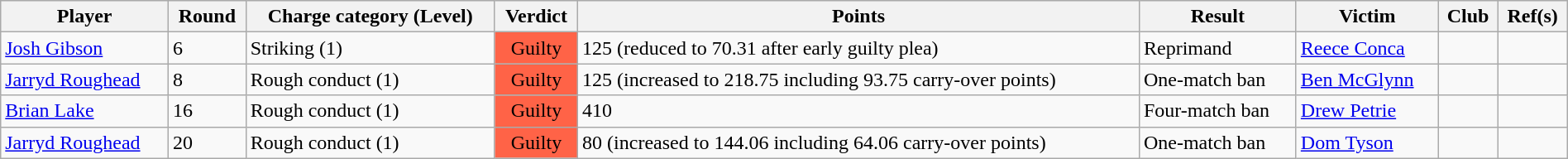<table class="wikitable sortable" style="width:100%;">
<tr style="background:#efefef;">
<th>Player</th>
<th>Round</th>
<th>Charge category (Level)</th>
<th>Verdict</th>
<th>Points</th>
<th>Result</th>
<th>Victim</th>
<th>Club</th>
<th class="unsortable">Ref(s)</th>
</tr>
<tr>
<td><a href='#'>Josh Gibson</a></td>
<td>6</td>
<td>Striking (1)</td>
<td style="text-align:center; background:tomato;">Guilty</td>
<td>125 (reduced to 70.31 after early guilty plea)</td>
<td>Reprimand</td>
<td><a href='#'>Reece Conca</a></td>
<td></td>
<td></td>
</tr>
<tr>
<td><a href='#'>Jarryd Roughead</a></td>
<td>8</td>
<td>Rough conduct (1)</td>
<td style="text-align:center; background:tomato;">Guilty</td>
<td>125 (increased to 218.75 including 93.75 carry-over points)</td>
<td>One-match ban</td>
<td><a href='#'>Ben McGlynn</a></td>
<td></td>
<td></td>
</tr>
<tr>
<td><a href='#'>Brian Lake</a></td>
<td>16</td>
<td>Rough conduct (1)</td>
<td style="text-align:center; background:tomato;">Guilty</td>
<td>410</td>
<td>Four-match ban</td>
<td><a href='#'>Drew Petrie</a></td>
<td></td>
<td></td>
</tr>
<tr>
<td><a href='#'>Jarryd Roughead</a></td>
<td>20</td>
<td>Rough conduct (1)</td>
<td style="text-align:center; background:tomato;">Guilty</td>
<td>80 (increased to 144.06 including 64.06 carry-over points)</td>
<td>One-match ban</td>
<td><a href='#'>Dom Tyson</a></td>
<td></td>
<td></td>
</tr>
</table>
